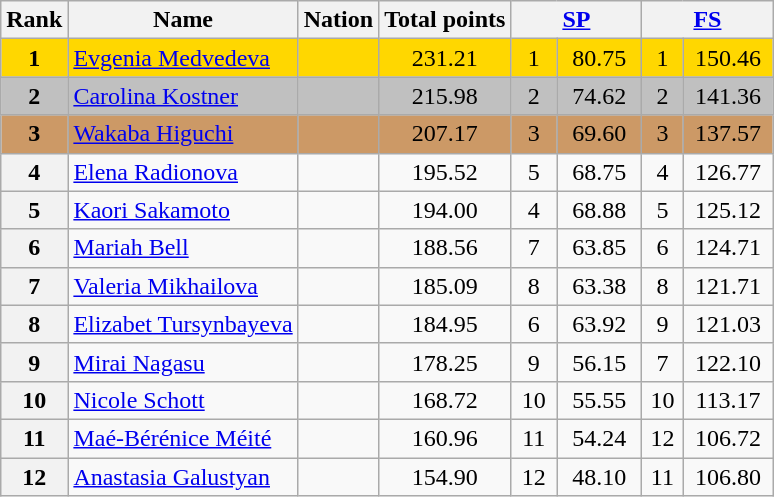<table class="wikitable sortable">
<tr>
<th>Rank</th>
<th>Name</th>
<th>Nation</th>
<th>Total points</th>
<th colspan="2" width="80px"><a href='#'>SP</a></th>
<th colspan="2" width="80px"><a href='#'>FS</a></th>
</tr>
<tr bgcolor="gold">
<td align="center"><strong>1</strong></td>
<td><a href='#'>Evgenia Medvedeva</a></td>
<td></td>
<td align="center">231.21</td>
<td align="center">1</td>
<td align="center">80.75</td>
<td align="center">1</td>
<td align="center">150.46</td>
</tr>
<tr bgcolor="silver">
<td align="center"><strong>2</strong></td>
<td><a href='#'>Carolina Kostner</a></td>
<td></td>
<td align="center">215.98</td>
<td align="center">2</td>
<td align="center">74.62</td>
<td align="center">2</td>
<td align="center">141.36</td>
</tr>
<tr bgcolor="cc9966">
<td align="center"><strong>3</strong></td>
<td><a href='#'>Wakaba Higuchi</a></td>
<td></td>
<td align="center">207.17</td>
<td align="center">3</td>
<td align="center">69.60</td>
<td align="center">3</td>
<td align="center">137.57</td>
</tr>
<tr>
<th>4</th>
<td><a href='#'>Elena Radionova</a></td>
<td></td>
<td align="center">195.52</td>
<td align="center">5</td>
<td align="center">68.75</td>
<td align="center">4</td>
<td align="center">126.77</td>
</tr>
<tr>
<th>5</th>
<td><a href='#'>Kaori Sakamoto</a></td>
<td></td>
<td align="center">194.00</td>
<td align="center">4</td>
<td align="center">68.88</td>
<td align="center">5</td>
<td align="center">125.12</td>
</tr>
<tr>
<th>6</th>
<td><a href='#'>Mariah Bell</a></td>
<td></td>
<td align="center">188.56</td>
<td align="center">7</td>
<td align="center">63.85</td>
<td align="center">6</td>
<td align="center">124.71</td>
</tr>
<tr>
<th>7</th>
<td><a href='#'>Valeria Mikhailova</a></td>
<td></td>
<td align="center">185.09</td>
<td align="center">8</td>
<td align="center">63.38</td>
<td align="center">8</td>
<td align="center">121.71</td>
</tr>
<tr>
<th>8</th>
<td><a href='#'>Elizabet Tursynbayeva</a></td>
<td></td>
<td align="center">184.95</td>
<td align="center">6</td>
<td align="center">63.92</td>
<td align="center">9</td>
<td align="center">121.03</td>
</tr>
<tr>
<th>9</th>
<td><a href='#'>Mirai Nagasu</a></td>
<td></td>
<td align="center">178.25</td>
<td align="center">9</td>
<td align="center">56.15</td>
<td align="center">7</td>
<td align="center">122.10</td>
</tr>
<tr>
<th>10</th>
<td><a href='#'>Nicole Schott</a></td>
<td></td>
<td align="center">168.72</td>
<td align="center">10</td>
<td align="center">55.55</td>
<td align="center">10</td>
<td align="center">113.17</td>
</tr>
<tr>
<th>11</th>
<td><a href='#'>Maé-Bérénice Méité</a></td>
<td></td>
<td align="center">160.96</td>
<td align="center">11</td>
<td align="center">54.24</td>
<td align="center">12</td>
<td align="center">106.72</td>
</tr>
<tr>
<th>12</th>
<td><a href='#'>Anastasia Galustyan</a></td>
<td></td>
<td align="center">154.90</td>
<td align="center">12</td>
<td align="center">48.10</td>
<td align="center">11</td>
<td align="center">106.80</td>
</tr>
</table>
